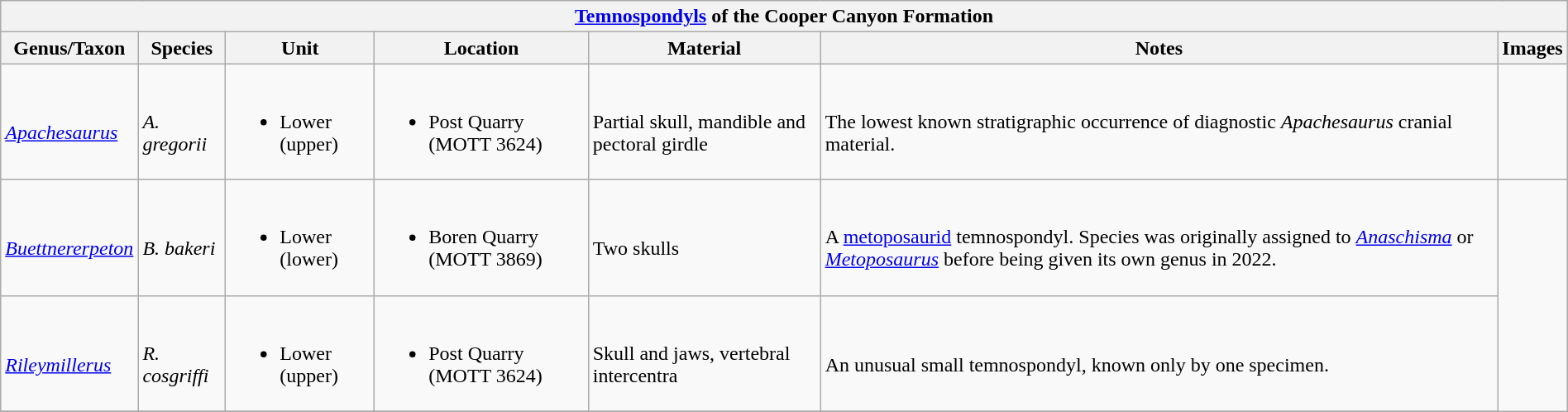<table class="wikitable" align="center" width="100%">
<tr>
<th colspan="7" align="center"><strong><a href='#'>Temnospondyls</a> of the Cooper Canyon Formation</strong></th>
</tr>
<tr>
<th>Genus/Taxon</th>
<th>Species</th>
<th>Unit</th>
<th>Location</th>
<th>Material</th>
<th>Notes</th>
<th>Images</th>
</tr>
<tr>
<td><br><em><a href='#'>Apachesaurus</a></em></td>
<td><br><em>A. gregorii</em></td>
<td><br><ul><li>Lower (upper)</li></ul></td>
<td><br><ul><li>Post Quarry (MOTT 3624)</li></ul></td>
<td><br>Partial skull, mandible and pectoral girdle</td>
<td><br>The lowest known stratigraphic occurrence of diagnostic <em>Apachesaurus</em> cranial material.</td>
</tr>
<tr>
<td><br><em><a href='#'>Buettnererpeton</a></em></td>
<td><br><em>B. bakeri</em></td>
<td><br><ul><li>Lower (lower)</li></ul></td>
<td><br><ul><li>Boren Quarry (MOTT 3869)</li></ul></td>
<td><br>Two skulls</td>
<td><br>A <a href='#'>metoposaurid</a> temnospondyl. Species was originally assigned to <em><a href='#'>Anaschisma</a></em> or <em><a href='#'>Metoposaurus</a></em> before being given its own genus in 2022.</td>
<td rowspan="93"><br></td>
</tr>
<tr>
<td><br><em><a href='#'>Rileymillerus</a></em></td>
<td><br><em>R. cosgriffi</em></td>
<td><br><ul><li>Lower (upper)</li></ul></td>
<td><br><ul><li>Post Quarry (MOTT 3624)</li></ul></td>
<td><br>Skull and jaws, vertebral intercentra</td>
<td><br>An unusual small temnospondyl, known only by one specimen.</td>
</tr>
<tr>
</tr>
</table>
